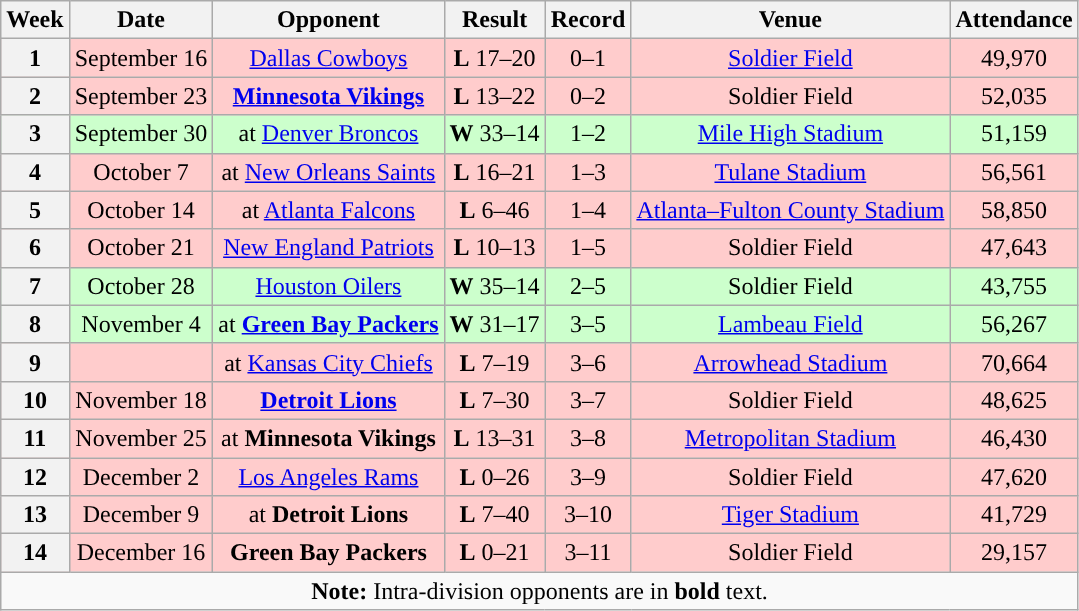<table class="wikitable" style="text-align:center">
<tr>
<th>Week</th>
<th>Date</th>
<th>Opponent</th>
<th>Result</th>
<th>Record</th>
<th>Venue</th>
<th>Attendance</th>
</tr>
<tr style="background:#fcc">
<th>1</th>
<td>September 16</td>
<td><a href='#'>Dallas Cowboys</a></td>
<td><strong>L</strong> 17–20</td>
<td>0–1</td>
<td><a href='#'>Soldier Field</a></td>
<td>49,970</td>
</tr>
<tr style="background:#fcc">
<th>2</th>
<td>September 23</td>
<td><strong><a href='#'>Minnesota Vikings</a></strong></td>
<td><strong>L</strong> 13–22</td>
<td>0–2</td>
<td>Soldier Field</td>
<td>52,035</td>
</tr>
<tr style="background:#cfc">
<th>3</th>
<td>September 30</td>
<td>at <a href='#'>Denver Broncos</a></td>
<td><strong>W</strong> 33–14</td>
<td>1–2</td>
<td><a href='#'>Mile High Stadium</a></td>
<td>51,159</td>
</tr>
<tr style="background:#fcc">
<th>4</th>
<td>October 7</td>
<td>at <a href='#'>New Orleans Saints</a></td>
<td><strong>L</strong> 16–21</td>
<td>1–3</td>
<td><a href='#'>Tulane Stadium</a></td>
<td>56,561</td>
</tr>
<tr style="background:#fcc">
<th>5</th>
<td>October 14</td>
<td>at <a href='#'>Atlanta Falcons</a></td>
<td><strong>L</strong> 6–46</td>
<td>1–4</td>
<td><a href='#'>Atlanta–Fulton County Stadium</a></td>
<td>58,850</td>
</tr>
<tr style="background:#fcc">
<th>6</th>
<td>October 21</td>
<td><a href='#'>New England Patriots</a></td>
<td><strong>L</strong> 10–13</td>
<td>1–5</td>
<td>Soldier Field</td>
<td>47,643</td>
</tr>
<tr style="background:#cfc">
<th>7</th>
<td>October 28</td>
<td><a href='#'>Houston Oilers</a></td>
<td><strong>W</strong> 35–14</td>
<td>2–5</td>
<td>Soldier Field</td>
<td>43,755</td>
</tr>
<tr style="background:#cfc">
<th>8</th>
<td>November 4</td>
<td>at <strong><a href='#'>Green Bay Packers</a></strong></td>
<td><strong>W</strong> 31–17</td>
<td>3–5</td>
<td><a href='#'>Lambeau Field</a></td>
<td>56,267</td>
</tr>
<tr style="background:#fcc">
<th>9</th>
<td></td>
<td>at <a href='#'>Kansas City Chiefs</a></td>
<td><strong>L</strong> 7–19</td>
<td>3–6</td>
<td><a href='#'>Arrowhead Stadium</a></td>
<td>70,664</td>
</tr>
<tr style="background:#fcc">
<th>10</th>
<td>November 18</td>
<td><strong><a href='#'>Detroit Lions</a></strong></td>
<td><strong>L</strong> 7–30</td>
<td>3–7</td>
<td>Soldier Field</td>
<td>48,625</td>
</tr>
<tr style="background:#fcc">
<th>11</th>
<td>November 25</td>
<td>at <strong>Minnesota Vikings</strong></td>
<td><strong>L</strong> 13–31</td>
<td>3–8</td>
<td><a href='#'>Metropolitan Stadium</a></td>
<td>46,430</td>
</tr>
<tr style="background:#fcc">
<th>12</th>
<td>December 2</td>
<td><a href='#'>Los Angeles Rams</a></td>
<td><strong>L</strong> 0–26</td>
<td>3–9</td>
<td>Soldier Field</td>
<td>47,620</td>
</tr>
<tr style="background:#fcc">
<th>13</th>
<td>December 9</td>
<td>at <strong>Detroit Lions</strong></td>
<td><strong>L</strong> 7–40</td>
<td>3–10</td>
<td><a href='#'>Tiger Stadium</a></td>
<td>41,729</td>
</tr>
<tr style="background:#fcc">
<th>14</th>
<td>December 16</td>
<td><strong>Green Bay Packers</strong></td>
<td><strong>L</strong> 0–21</td>
<td>3–11</td>
<td>Soldier Field</td>
<td>29,157</td>
</tr>
<tr>
<td colspan="8"><strong>Note:</strong> Intra-division opponents are in <strong>bold</strong> text.</td>
</tr>
</table>
